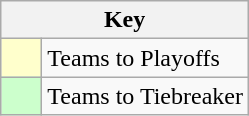<table class=wikitable>
<tr>
<th colspan=2>Key</th>
</tr>
<tr>
<td style="background:#ffffcc; width:20px;"></td>
<td align=left>Teams to Playoffs</td>
</tr>
<tr>
<td style="background:#ccffcc; width:20px;"></td>
<td align=left>Teams to Tiebreaker</td>
</tr>
</table>
